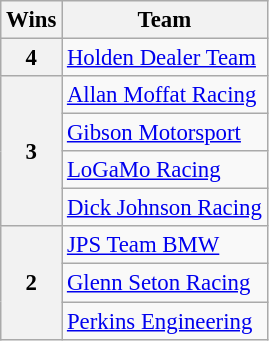<table class="wikitable" style="font-size: 95%;">
<tr>
<th>Wins</th>
<th>Team</th>
</tr>
<tr>
<th>4</th>
<td><a href='#'>Holden Dealer Team</a></td>
</tr>
<tr>
<th rowspan="4">3</th>
<td><a href='#'>Allan Moffat Racing</a></td>
</tr>
<tr>
<td><a href='#'>Gibson Motorsport</a></td>
</tr>
<tr>
<td><a href='#'>LoGaMo Racing</a></td>
</tr>
<tr>
<td><a href='#'>Dick Johnson Racing</a></td>
</tr>
<tr>
<th rowspan="3">2</th>
<td><a href='#'>JPS Team BMW</a></td>
</tr>
<tr>
<td><a href='#'>Glenn Seton Racing</a></td>
</tr>
<tr>
<td><a href='#'>Perkins Engineering</a></td>
</tr>
</table>
